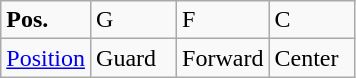<table class="wikitable">
<tr>
<td width="50"><strong>Pos.</strong></td>
<td width="50">G</td>
<td width="50">F</td>
<td width="50">C</td>
</tr>
<tr>
<td><a href='#'>Position</a></td>
<td>Guard</td>
<td>Forward</td>
<td>Center</td>
</tr>
</table>
